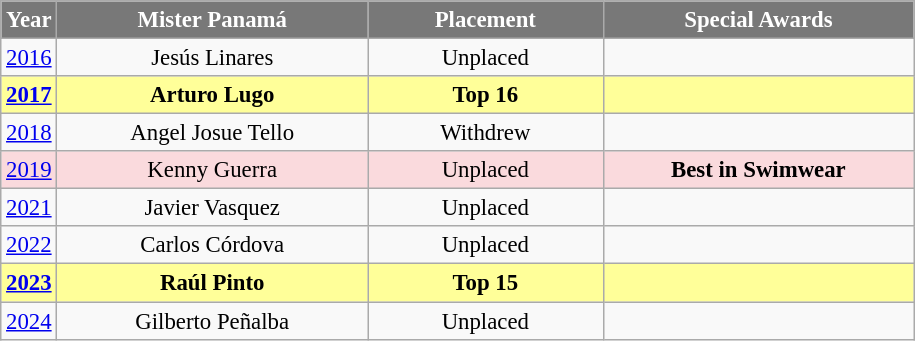<table class="wikitable sortable" style="font-size: 95%; text-align:center">
<tr>
<th width="20" style="background-color:#787878;color:#FFFFFF;">Year</th>
<th width="200" style="background-color:#787878;color:#FFFFFF;">Mister Panamá</th>
<th width="150" style="background-color:#787878;color:#FFFFFF;">Placement</th>
<th width="200" style="background-color:#787878;color:#FFFFFF;">Special Awards</th>
</tr>
<tr>
<td><a href='#'>2016</a></td>
<td>Jesús Linares</td>
<td>Unplaced</td>
<td></td>
</tr>
<tr style="background-color:#FFFF99; font-weight: bold">
<td><a href='#'>2017</a></td>
<td>Arturo Lugo</td>
<td>Top 16</td>
<td></td>
</tr>
<tr>
<td><a href='#'>2018</a></td>
<td>Angel Josue Tello</td>
<td>Withdrew</td>
<td></td>
</tr>
<tr style="background-color:#FADADD;">
<td><a href='#'>2019</a></td>
<td>Kenny Guerra</td>
<td>Unplaced</td>
<td><strong>Best in Swimwear</strong></td>
</tr>
<tr>
<td><a href='#'>2021</a></td>
<td>Javier Vasquez</td>
<td>Unplaced</td>
<td></td>
</tr>
<tr>
<td><a href='#'>2022</a></td>
<td>Carlos Córdova</td>
<td>Unplaced</td>
<td></td>
</tr>
<tr style="background-color:#FFFF99; font-weight: bold">
<td><a href='#'>2023</a></td>
<td>Raúl Pinto</td>
<td>Top 15</td>
<td></td>
</tr>
<tr>
<td><a href='#'>2024</a></td>
<td>Gilberto Peñalba</td>
<td>Unplaced</td>
<td></td>
</tr>
</table>
